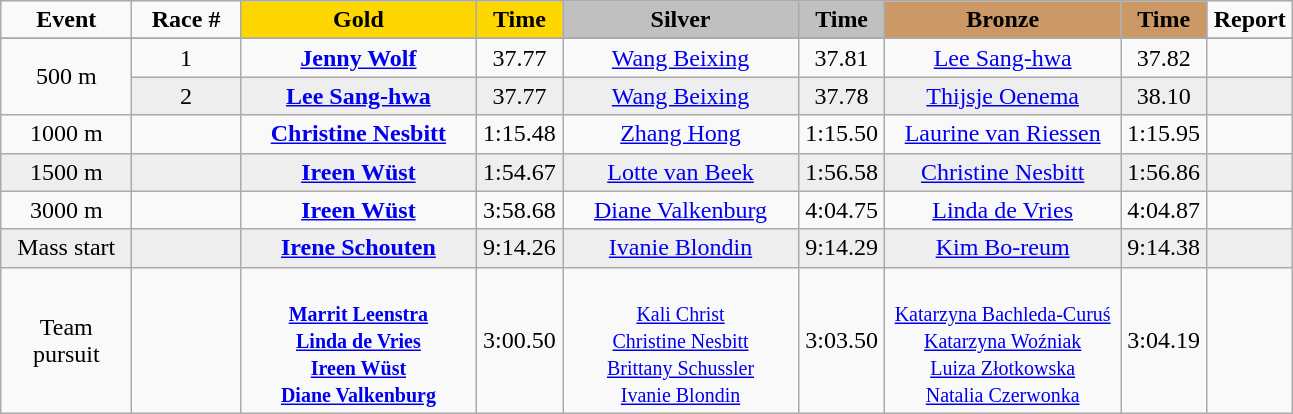<table class="wikitable">
<tr>
<td width="80" align="center"><strong>Event</strong></td>
<td width="65" align="center"><strong>Race #</strong></td>
<td width="150" bgcolor="gold" align="center"><strong>Gold</strong></td>
<td width="50" bgcolor="gold" align="center"><strong>Time</strong></td>
<td width="150" bgcolor="silver" align="center"><strong>Silver</strong></td>
<td width="50" bgcolor="silver" align="center"><strong>Time</strong></td>
<td width="150" bgcolor="#CC9966" align="center"><strong>Bronze</strong></td>
<td width="50" bgcolor="#CC9966" align="center"><strong>Time</strong></td>
<td width="50" align="center"><strong>Report</strong></td>
</tr>
<tr bgcolor="#cccccc">
</tr>
<tr>
<td rowspan=2 align="center">500 m</td>
<td align="center">1</td>
<td align="center"><strong><a href='#'>Jenny Wolf</a></strong><br><small></small></td>
<td align="center">37.77</td>
<td align="center"><a href='#'>Wang Beixing</a><br><small></small></td>
<td align="center">37.81</td>
<td align="center"><a href='#'>Lee Sang-hwa</a><br><small></small></td>
<td align="center">37.82</td>
<td align="center"></td>
</tr>
<tr bgcolor="#eeeeee">
<td align="center">2</td>
<td align="center"><strong><a href='#'>Lee Sang-hwa</a></strong><br><small></small></td>
<td align="center">37.77</td>
<td align="center"><a href='#'>Wang Beixing</a><br><small></small></td>
<td align="center">37.78</td>
<td align="center"><a href='#'>Thijsje Oenema</a><br><small></small></td>
<td align="center">38.10</td>
<td align="center"></td>
</tr>
<tr>
<td align="center">1000 m</td>
<td align="center"></td>
<td align="center"><strong><a href='#'>Christine Nesbitt</a></strong><br><small></small></td>
<td align="center">1:15.48</td>
<td align="center"><a href='#'>Zhang Hong</a><br><small></small></td>
<td align="center">1:15.50</td>
<td align="center"><a href='#'>Laurine van Riessen</a><br><small></small></td>
<td align="center">1:15.95</td>
<td align="center"></td>
</tr>
<tr bgcolor="#eeeeee">
<td align="center">1500 m</td>
<td align="center"></td>
<td align="center"><strong><a href='#'>Ireen Wüst</a></strong><br><small></small></td>
<td align="center">1:54.67</td>
<td align="center"><a href='#'>Lotte van Beek</a><br><small></small></td>
<td align="center">1:56.58</td>
<td align="center"><a href='#'>Christine Nesbitt</a><br><small></small></td>
<td align="center">1:56.86</td>
<td align="center"></td>
</tr>
<tr>
<td align="center">3000 m</td>
<td align="center"></td>
<td align="center"><strong><a href='#'>Ireen Wüst</a></strong><br><small></small></td>
<td align="center">3:58.68</td>
<td align="center"><a href='#'>Diane Valkenburg</a><br><small></small></td>
<td align="center">4:04.75</td>
<td align="center"><a href='#'>Linda de Vries</a><br><small></small></td>
<td align="center">4:04.87</td>
<td align="center"></td>
</tr>
<tr bgcolor="#eeeeee">
<td align="center">Mass start</td>
<td align="center"></td>
<td align="center"><strong><a href='#'>Irene Schouten</a></strong><br><small></small></td>
<td align="center">9:14.26</td>
<td align="center"><a href='#'>Ivanie Blondin</a><br><small></small></td>
<td align="center">9:14.29</td>
<td align="center"><a href='#'>Kim Bo-reum</a> <br><small></small></td>
<td align="center">9:14.38</td>
<td align="center"></td>
</tr>
<tr>
<td align="center">Team pursuit</td>
<td align="center"></td>
<td align="center"><strong></strong><br><small><strong><a href='#'>Marrit Leenstra</a><br><a href='#'>Linda de Vries</a><br><a href='#'>Ireen Wüst</a><br><a href='#'>Diane Valkenburg</a></strong></small></td>
<td align="center">3:00.50</td>
<td align="center"><br><small><a href='#'>Kali Christ</a><br><a href='#'>Christine Nesbitt</a><br><a href='#'>Brittany Schussler</a><br><a href='#'>Ivanie Blondin</a></small></td>
<td align="center">3:03.50</td>
<td align="center"><br><small><a href='#'>Katarzyna Bachleda-Curuś</a><br><a href='#'>Katarzyna Woźniak</a><br><a href='#'>Luiza Złotkowska</a><br><a href='#'>Natalia Czerwonka</a></small></td>
<td align="center">3:04.19</td>
<td align="center"></td>
</tr>
</table>
